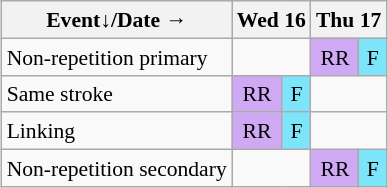<table class="wikitable" style="margin:0.5em auto; font-size:90%; line-height:1.25em; text-align:center;">
<tr>
<th>Event↓/Date →</th>
<th colspan="2">Wed 16</th>
<th colspan="2">Thu 17</th>
</tr>
<tr>
<td style="text-align:left;">Non-repetition primary</td>
<td colspan="2"></td>
<td style="background-color:#D0A9F5;">RR</td>
<td style="background-color:#7DE5FA;">F</td>
</tr>
<tr>
<td style="text-align:left;">Same stroke</td>
<td style="background-color:#D0A9F5;">RR</td>
<td style="background-color:#7DE5FA;">F</td>
<td colspan="2"></td>
</tr>
<tr>
<td style="text-align:left;">Linking</td>
<td style="background-color:#D0A9F5;">RR</td>
<td style="background-color:#7DE5FA;">F</td>
<td colspan="2"></td>
</tr>
<tr>
<td style="text-align:left;">Non-repetition secondary</td>
<td colspan="2"></td>
<td style="background-color:#D0A9F5;">RR</td>
<td style="background-color:#7DE5FA;">F</td>
</tr>
</table>
